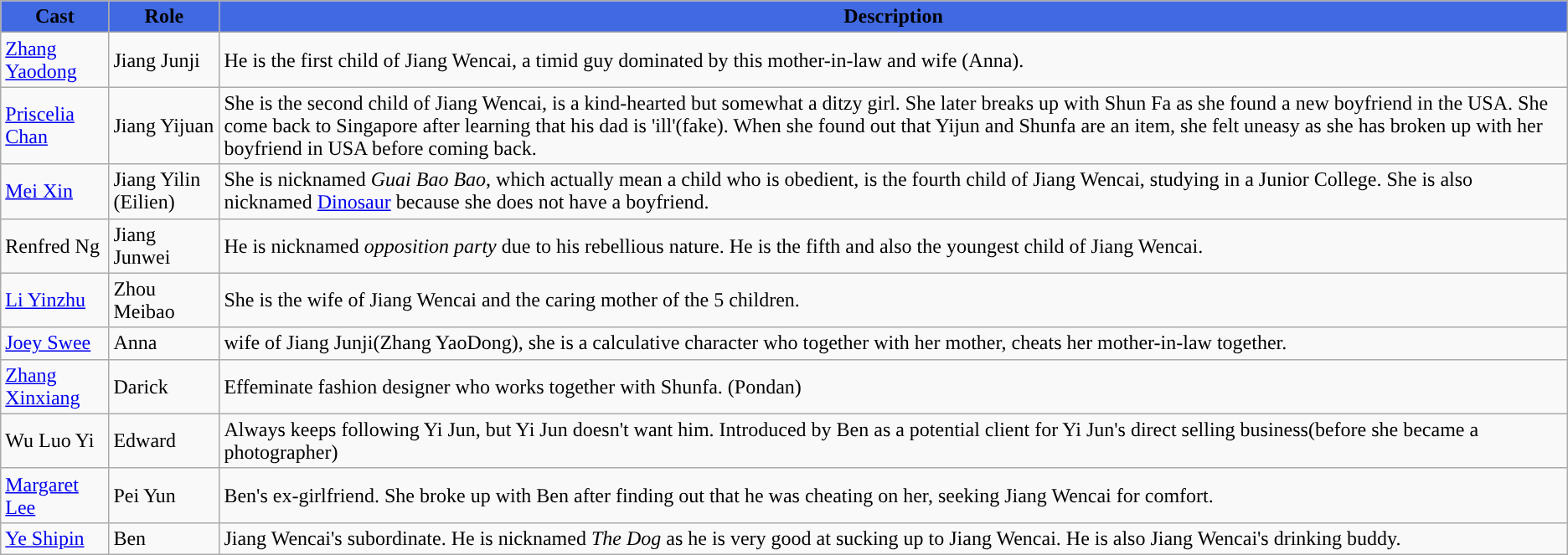<table class="wikitable">
<tr>
<th style="background:RoyalBlue;">Cast</th>
<th style="background:RoyalBlue;">Role</th>
<th style="background:RoyalBlue;">Description</th>
</tr>
<tr>
<td><a href='#'>Zhang Yaodong</a></td>
<td>Jiang Junji</td>
<td>He is the first child of Jiang Wencai, a timid guy dominated by this mother-in-law and wife (Anna).</td>
</tr>
<tr>
<td><a href='#'>Priscelia Chan</a></td>
<td>Jiang Yijuan</td>
<td>She is the second child of Jiang Wencai, is a kind-hearted but somewhat a ditzy girl. She later breaks up with Shun Fa as she found a new boyfriend in the USA. She come back to Singapore after learning that his dad is 'ill'(fake). When she found out that Yijun and Shunfa are an item, she felt uneasy as she has broken up with her boyfriend in USA before coming back.</td>
</tr>
<tr>
<td><a href='#'>Mei Xin</a></td>
<td>Jiang Yilin (Eilien)</td>
<td>She is nicknamed <em>Guai Bao Bao</em>, which actually mean a child who is obedient, is the fourth child of Jiang Wencai, studying in a Junior College. She is also nicknamed <a href='#'>Dinosaur</a> because she does not have a boyfriend.</td>
</tr>
<tr>
<td>Renfred Ng</td>
<td>Jiang Junwei</td>
<td>He is nicknamed <em>opposition party</em> due to his rebellious nature. He is the fifth and also the youngest child of Jiang Wencai.</td>
</tr>
<tr>
<td><a href='#'>Li Yinzhu</a></td>
<td>Zhou Meibao</td>
<td>She is the wife of Jiang Wencai and the caring mother of the 5 children.</td>
</tr>
<tr>
<td><a href='#'>Joey Swee</a></td>
<td>Anna</td>
<td>wife of Jiang Junji(Zhang YaoDong), she is a calculative character who together with her mother, cheats her mother-in-law together.</td>
</tr>
<tr>
<td><a href='#'>Zhang Xinxiang</a></td>
<td>Darick</td>
<td>Effeminate fashion designer who works together with Shunfa. (Pondan)</td>
</tr>
<tr>
<td>Wu Luo Yi</td>
<td>Edward</td>
<td>Always keeps following Yi Jun, but Yi Jun doesn't want him. Introduced by Ben as a potential client for Yi Jun's direct selling business(before she became a photographer)</td>
</tr>
<tr>
<td><a href='#'>Margaret Lee</a></td>
<td>Pei Yun</td>
<td>Ben's ex-girlfriend. She broke up with Ben after finding out that he was cheating on her, seeking Jiang Wencai for comfort.</td>
</tr>
<tr>
<td><a href='#'>Ye Shipin</a></td>
<td>Ben</td>
<td>Jiang Wencai's subordinate. He is nicknamed <em>The Dog</em> as he is very good at sucking up to Jiang Wencai. He is also Jiang Wencai's drinking buddy.</td>
</tr>
</table>
